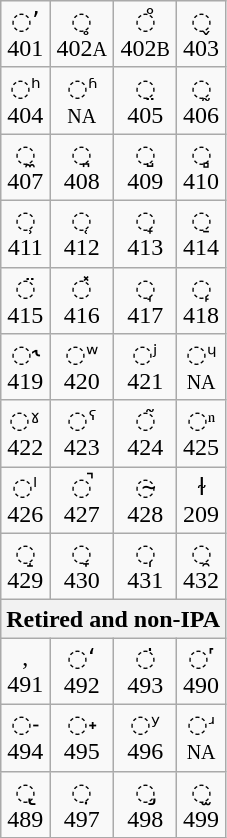<table class="wikitable IPA">
<tr align=center>
<td>◌ʼ <br> 401</td>
<td>◌̥<br> 402<small>A</small></td>
<td>◌̊ <br> 402<small>B</small></td>
<td>◌̬ <br> 403</td>
</tr>
<tr align=center>
<td>◌ʰ <br> 404</td>
<td>◌ʱ <br> <small>NA</small></td>
<td>◌̤ <br> 405</td>
<td>◌̰ <br> 406</td>
</tr>
<tr align=center>
<td>◌̼ <br> 407</td>
<td>◌̪ <br> 408</td>
<td>◌̺ <br> 409</td>
<td>◌̻ <br> 410</td>
</tr>
<tr align=center>
<td>◌̹ <br> 411</td>
<td>◌̜ <br> 412</td>
<td>◌̟ <br> 413</td>
<td>◌̠ <br> 414</td>
</tr>
<tr align="center">
<td>◌̈ <br> 415</td>
<td>◌̽ <br> 416</td>
<td>◌̘ <br> 417</td>
<td>◌̙ <br> 418</td>
</tr>
<tr align="center">
<td>◌˞ <br> 419</td>
<td>◌ʷ <br> 420</td>
<td>◌ʲ <br> 421</td>
<td>◌ᶣ <br> <small>NA</small></td>
</tr>
<tr align="center">
<td>◌ˠ <br> 422</td>
<td>◌ˤ <br> 423</td>
<td>◌̃ <br> 424</td>
<td>◌ⁿ <br> 425</td>
</tr>
<tr align="center">
<td>◌ˡ <br> 426</td>
<td>◌̚ <br> 427</td>
<td>◌̴ <br> 428</td>
<td>ɫ <br> 209</td>
</tr>
<tr align="center">
<td>◌̝ <br> 429</td>
<td>◌̞ <br> 430</td>
<td>◌̩ <br> 431</td>
<td>◌̯ <br> 432</td>
</tr>
<tr>
<th colspan=4>Retired and non-IPA</th>
</tr>
<tr align="center">
<td>, <br> 491</td>
<td>◌ʻ <br> 492</td>
<td>◌̇ <br> 493</td>
<td>◌˹ <br> 490</td>
</tr>
<tr align="center">
<td>◌˗ <br> 494</td>
<td>◌˖ <br> 495</td>
<td>◌ʸ <br> 496</td>
<td>◌ʴ <br> <small>NA</small></td>
</tr>
<tr align="center">
<td>◌̢ <br> 489</td>
<td>◌̣ <br> 497</td>
<td>◌̡ <br> 498</td>
<td>◌̫ <br> 499</td>
</tr>
</table>
